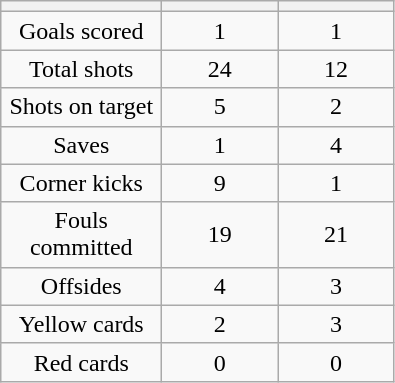<table class="wikitable plainrowheaders" style="text-align: center">
<tr>
<th scope="col" style="width:100px;"></th>
<th scope="col" style="width:70px;"></th>
<th scope="col" style="width:70px;"></th>
</tr>
<tr>
<td scope=row>Goals scored</td>
<td>1</td>
<td>1</td>
</tr>
<tr>
<td scope=row>Total shots</td>
<td>24</td>
<td>12</td>
</tr>
<tr>
<td scope=row>Shots on target</td>
<td>5</td>
<td>2</td>
</tr>
<tr>
<td scope=row>Saves</td>
<td>1</td>
<td>4</td>
</tr>
<tr>
<td scope=row>Corner kicks</td>
<td>9</td>
<td>1</td>
</tr>
<tr>
<td scope=row>Fouls committed</td>
<td>19</td>
<td>21</td>
</tr>
<tr>
<td scope=row>Offsides</td>
<td>4</td>
<td>3</td>
</tr>
<tr>
<td scope=row>Yellow cards</td>
<td>2</td>
<td>3</td>
</tr>
<tr>
<td scope=row>Red cards</td>
<td>0</td>
<td>0</td>
</tr>
</table>
